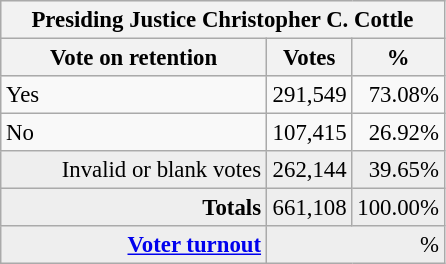<table class="wikitable" style="font-size: 95%;">
<tr style="background-color:#E9E9E9">
<th colspan=7>Presiding Justice Christopher C. Cottle</th>
</tr>
<tr style="background-color:#E9E9E9">
<th style="width: 170px">Vote on retention</th>
<th style="width: 50px">Votes</th>
<th style="width: 40px">%</th>
</tr>
<tr>
<td>Yes</td>
<td align="right">291,549</td>
<td align="right">73.08%</td>
</tr>
<tr>
<td>No</td>
<td align="right">107,415</td>
<td align="right">26.92%</td>
</tr>
<tr style="background-color:#EEEEEE">
<td align="right">Invalid or blank votes</td>
<td align="right">262,144</td>
<td align="right">39.65%</td>
</tr>
<tr style="background-color:#EEEEEE">
<td colspan="1" align="right"><strong>Totals</strong></td>
<td align="right">661,108</td>
<td align="right">100.00%</td>
</tr>
<tr style="background-color:#EEEEEE">
<td align="right"><strong><a href='#'>Voter turnout</a></strong></td>
<td colspan="2" align="right">%</td>
</tr>
</table>
